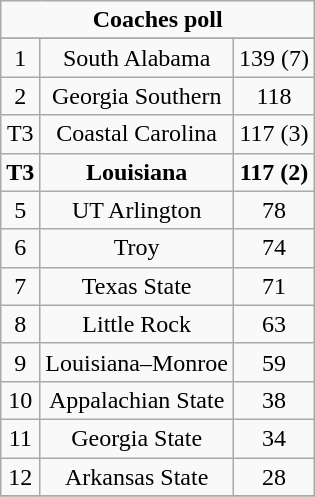<table class="wikitable">
<tr align="center">
<td align="center" Colspan="3"><strong>Coaches poll</strong></td>
</tr>
<tr align="center">
</tr>
<tr align="center">
<td>1</td>
<td>South Alabama</td>
<td>139 (7)</td>
</tr>
<tr align="center">
<td>2</td>
<td>Georgia Southern</td>
<td>118</td>
</tr>
<tr align="center">
<td>T3</td>
<td>Coastal Carolina</td>
<td>117 (3)</td>
</tr>
<tr align="center">
<td><strong>T3</strong></td>
<td><strong>Louisiana</strong></td>
<td><strong>117 (2)</strong></td>
</tr>
<tr align="center">
<td>5</td>
<td>UT Arlington</td>
<td>78</td>
</tr>
<tr align="center">
<td>6</td>
<td>Troy</td>
<td>74</td>
</tr>
<tr align="center">
<td>7</td>
<td>Texas State</td>
<td>71</td>
</tr>
<tr align="center">
<td>8</td>
<td>Little Rock</td>
<td>63</td>
</tr>
<tr align="center">
<td>9</td>
<td>Louisiana–Monroe</td>
<td>59</td>
</tr>
<tr align="center">
<td>10</td>
<td>Appalachian State</td>
<td>38</td>
</tr>
<tr align="center">
<td>11</td>
<td>Georgia State</td>
<td>34</td>
</tr>
<tr align="center">
<td>12</td>
<td>Arkansas State</td>
<td>28</td>
</tr>
<tr align="center">
</tr>
</table>
